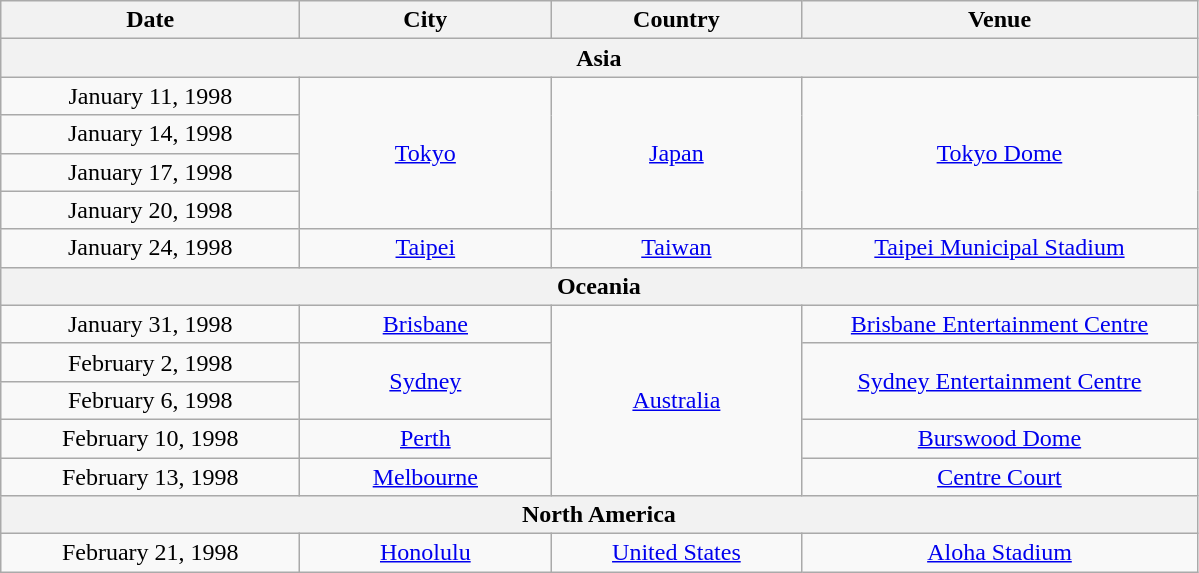<table class="wikitable" style="text-align:center;">
<tr>
<th scope="col" style="width:12em;">Date</th>
<th scope="col" style="width:10em;">City</th>
<th scope="col" style="width:10em;">Country</th>
<th scope="col" style="width:16em;">Venue</th>
</tr>
<tr>
<th colspan="4">Asia</th>
</tr>
<tr>
<td>January 11, 1998</td>
<td rowspan="4"><a href='#'>Tokyo</a></td>
<td rowspan="4"><a href='#'>Japan</a></td>
<td rowspan="4"><a href='#'>Tokyo Dome</a></td>
</tr>
<tr>
<td>January 14, 1998</td>
</tr>
<tr>
<td>January 17, 1998</td>
</tr>
<tr>
<td>January 20, 1998</td>
</tr>
<tr>
<td>January 24, 1998</td>
<td><a href='#'>Taipei</a></td>
<td><a href='#'>Taiwan</a></td>
<td><a href='#'>Taipei Municipal Stadium</a></td>
</tr>
<tr>
<th colspan="4">Oceania</th>
</tr>
<tr>
<td>January 31, 1998</td>
<td><a href='#'>Brisbane</a></td>
<td rowspan="5"><a href='#'>Australia</a></td>
<td><a href='#'>Brisbane Entertainment Centre</a></td>
</tr>
<tr>
<td>February 2, 1998</td>
<td rowspan="2"><a href='#'>Sydney</a></td>
<td rowspan="2"><a href='#'>Sydney Entertainment Centre</a></td>
</tr>
<tr>
<td>February 6, 1998</td>
</tr>
<tr>
<td>February 10, 1998</td>
<td><a href='#'>Perth</a></td>
<td><a href='#'>Burswood Dome</a></td>
</tr>
<tr>
<td>February 13, 1998</td>
<td><a href='#'>Melbourne</a></td>
<td><a href='#'>Centre Court</a></td>
</tr>
<tr>
<th colspan="4">North America</th>
</tr>
<tr>
<td>February 21, 1998</td>
<td><a href='#'>Honolulu</a></td>
<td><a href='#'>United States</a></td>
<td><a href='#'>Aloha Stadium</a></td>
</tr>
</table>
